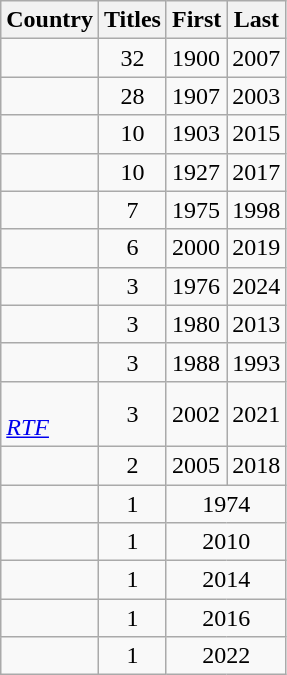<table class="wikitable">
<tr>
<th>Country</th>
<th>Titles</th>
<th>First</th>
<th>Last</th>
</tr>
<tr>
<td></td>
<td style="text-align:center;">32</td>
<td>1900</td>
<td>2007</td>
</tr>
<tr>
<td><em></em><br></td>
<td style="text-align:center;">28</td>
<td>1907</td>
<td>2003</td>
</tr>
<tr>
<td><em></em><br></td>
<td style="text-align:center;">10</td>
<td>1903</td>
<td>2015</td>
</tr>
<tr>
<td></td>
<td style="text-align:center;">10</td>
<td>1927</td>
<td>2017</td>
</tr>
<tr>
<td></td>
<td style="text-align:center;">7</td>
<td>1975</td>
<td>1998</td>
</tr>
<tr>
<td></td>
<td style="text-align:center;">6</td>
<td>2000</td>
<td>2019</td>
</tr>
<tr>
<td></td>
<td style="text-align:center;">3</td>
<td>1976</td>
<td>2024</td>
</tr>
<tr>
<td><em></em><br></td>
<td style="text-align:center;">3</td>
<td>1980</td>
<td>2013</td>
</tr>
<tr>
<td><em></em><br></td>
<td style="text-align:center;">3</td>
<td>1988</td>
<td>1993</td>
</tr>
<tr>
<td><br> <em><a href='#'>RTF</a></em></td>
<td style="text-align:center;">3</td>
<td>2002</td>
<td>2021</td>
</tr>
<tr>
<td></td>
<td style="text-align:center;">2</td>
<td>2005</td>
<td>2018</td>
</tr>
<tr>
<td></td>
<td style="text-align:center;">1</td>
<td colspan="2" style="text-align:center;">1974</td>
</tr>
<tr>
<td></td>
<td style="text-align:center;">1</td>
<td colspan="2" style="text-align:center;">2010</td>
</tr>
<tr>
<td></td>
<td style="text-align:center;">1</td>
<td colspan="2" style="text-align:center;">2014</td>
</tr>
<tr>
<td></td>
<td style="text-align:center;">1</td>
<td colspan="2" style="text-align:center;">2016</td>
</tr>
<tr>
<td></td>
<td style="text-align:center;">1</td>
<td colspan="2" style="text-align:center;">2022</td>
</tr>
</table>
